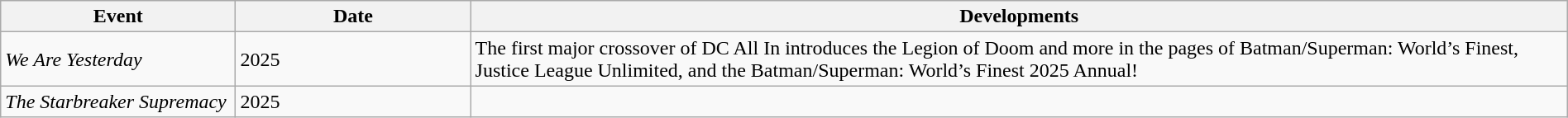<table class="wikitable" style="width:100%;">
<tr>
<th width=15%>Event</th>
<th width=15%>Date</th>
<th width=70%>Developments</th>
</tr>
<tr>
<td><em>We Are Yesterday</em></td>
<td>2025</td>
<td>The first major crossover of DC All In introduces the Legion of Doom and more in the pages of Batman/Superman: World’s Finest, Justice League Unlimited, and the Batman/Superman: World’s Finest 2025 Annual!</td>
</tr>
<tr>
<td><em>The Starbreaker Supremacy</em></td>
<td>2025</td>
<td></td>
</tr>
</table>
